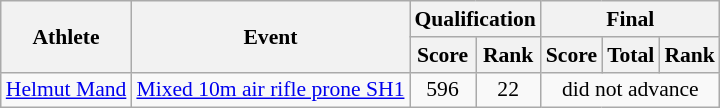<table class=wikitable style="font-size:90%">
<tr>
<th rowspan="2">Athlete</th>
<th rowspan="2">Event</th>
<th colspan="2">Qualification</th>
<th colspan="3">Final</th>
</tr>
<tr>
<th>Score</th>
<th>Rank</th>
<th>Score</th>
<th>Total</th>
<th>Rank</th>
</tr>
<tr>
<td><a href='#'>Helmut Mand</a></td>
<td><a href='#'>Mixed 10m air rifle prone SH1</a></td>
<td align=center>596</td>
<td align=center>22</td>
<td align=center colspan="3">did not advance</td>
</tr>
</table>
